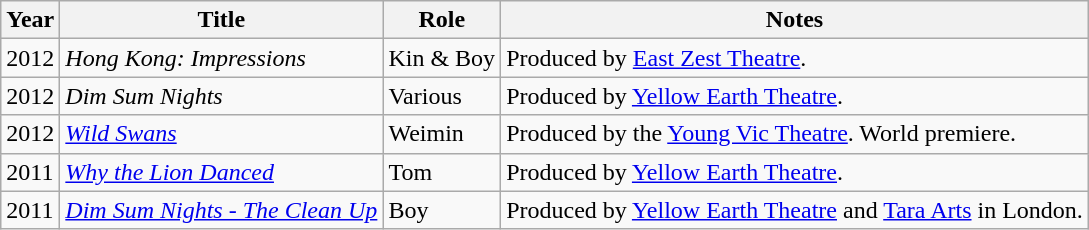<table class="wikitable sortable">
<tr>
<th>Year</th>
<th>Title</th>
<th>Role</th>
<th class="unsortable">Notes</th>
</tr>
<tr>
<td>2012</td>
<td><em>Hong Kong: Impressions</em></td>
<td>Kin & Boy</td>
<td>Produced by <a href='#'>East Zest Theatre</a>.</td>
</tr>
<tr>
<td>2012</td>
<td><em>Dim Sum Nights</em></td>
<td>Various</td>
<td>Produced by <a href='#'>Yellow Earth Theatre</a>.</td>
</tr>
<tr>
<td>2012</td>
<td><em><a href='#'>Wild Swans</a></em></td>
<td>Weimin</td>
<td>Produced by the <a href='#'>Young Vic Theatre</a>. World premiere.</td>
</tr>
<tr>
<td>2011</td>
<td><em><a href='#'>Why the Lion Danced</a></em></td>
<td>Tom</td>
<td>Produced by <a href='#'>Yellow Earth Theatre</a>.</td>
</tr>
<tr>
<td>2011</td>
<td><em><a href='#'>Dim Sum Nights - The Clean Up</a></em></td>
<td>Boy</td>
<td>Produced by <a href='#'>Yellow Earth Theatre</a> and <a href='#'>Tara Arts</a> in London.</td>
</tr>
</table>
